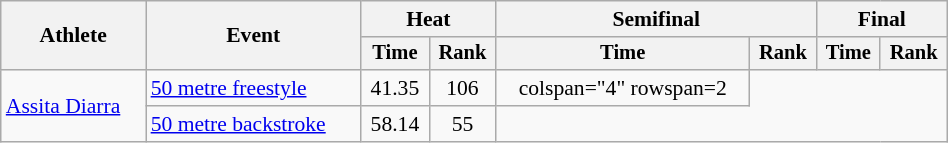<table class="wikitable" style="text-align:center; font-size:90%; width:50%;">
<tr>
<th rowspan="2">Athlete</th>
<th rowspan="2">Event</th>
<th colspan="2">Heat</th>
<th colspan="2">Semifinal</th>
<th colspan="2">Final</th>
</tr>
<tr style="font-size:95%">
<th>Time</th>
<th>Rank</th>
<th>Time</th>
<th>Rank</th>
<th>Time</th>
<th>Rank</th>
</tr>
<tr>
<td align=left rowspan=2><a href='#'>Assita Diarra</a></td>
<td align=left><a href='#'>50 metre freestyle</a></td>
<td>41.35</td>
<td>106</td>
<td>colspan="4" rowspan=2</td>
</tr>
<tr>
<td align=left><a href='#'>50 metre backstroke</a></td>
<td>58.14</td>
<td>55</td>
</tr>
</table>
